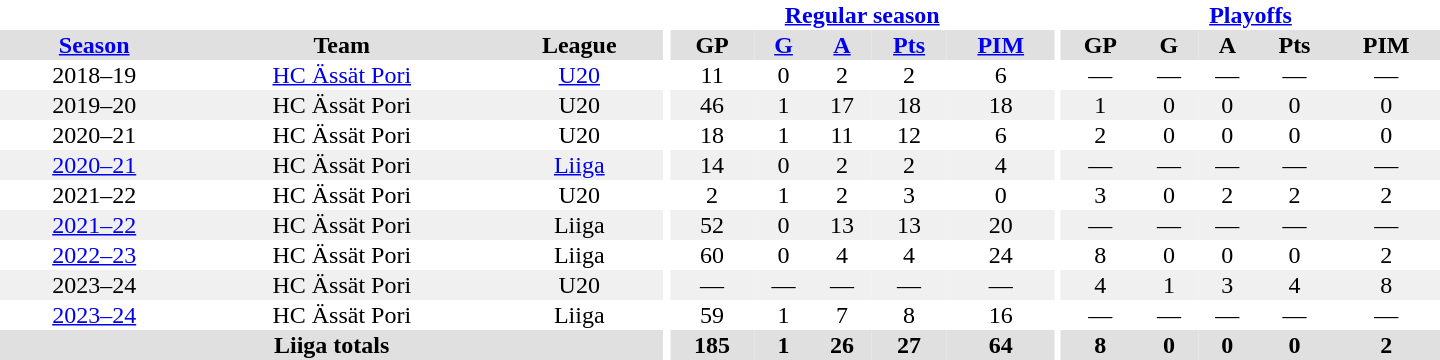<table border="0" cellpadding="1" cellspacing="0" style="text-align:center; width:60em;">
<tr>
<th colspan="3" bgcolor="#ffffff"></th>
<th rowspan="100" bgcolor="#ffffff"></th>
<th colspan="5"><a href='#'>Regular season</a></th>
<th rowspan="100" bgcolor="#ffffff"></th>
<th colspan="5"><a href='#'>Playoffs</a></th>
</tr>
<tr bgcolor="#e0e0e0">
<th><a href='#'>Season</a></th>
<th>Team</th>
<th>League</th>
<th>GP</th>
<th><a href='#'>G</a></th>
<th><a href='#'>A</a></th>
<th><a href='#'>Pts</a></th>
<th><a href='#'>PIM</a></th>
<th>GP</th>
<th>G</th>
<th>A</th>
<th>Pts</th>
<th>PIM</th>
</tr>
<tr>
<td>2018–19</td>
<td><a href='#'>HC Ässät Pori</a></td>
<td><a href='#'>U20</a></td>
<td>11</td>
<td>0</td>
<td>2</td>
<td>2</td>
<td>6</td>
<td>—</td>
<td>—</td>
<td>—</td>
<td>—</td>
<td>—</td>
</tr>
<tr bgcolor="#f0f0f0">
<td>2019–20</td>
<td>HC Ässät Pori</td>
<td>U20</td>
<td>46</td>
<td>1</td>
<td>17</td>
<td>18</td>
<td>18</td>
<td>1</td>
<td>0</td>
<td>0</td>
<td>0</td>
<td>0</td>
</tr>
<tr>
<td>2020–21</td>
<td>HC Ässät Pori</td>
<td>U20</td>
<td>18</td>
<td>1</td>
<td>11</td>
<td>12</td>
<td>6</td>
<td>2</td>
<td>0</td>
<td>0</td>
<td>0</td>
<td>0</td>
</tr>
<tr bgcolor="#f0f0f0">
<td><a href='#'>2020–21</a></td>
<td>HC Ässät Pori</td>
<td><a href='#'>Liiga</a></td>
<td>14</td>
<td>0</td>
<td>2</td>
<td>2</td>
<td>4</td>
<td>—</td>
<td>—</td>
<td>—</td>
<td>—</td>
<td>—</td>
</tr>
<tr>
<td>2021–22</td>
<td>HC Ässät Pori</td>
<td>U20</td>
<td>2</td>
<td>1</td>
<td>2</td>
<td>3</td>
<td>0</td>
<td>3</td>
<td>0</td>
<td>2</td>
<td>2</td>
<td>2</td>
</tr>
<tr bgcolor="#f0f0f0">
<td><a href='#'>2021–22</a></td>
<td>HC Ässät Pori</td>
<td>Liiga</td>
<td>52</td>
<td>0</td>
<td>13</td>
<td>13</td>
<td>20</td>
<td>—</td>
<td>—</td>
<td>—</td>
<td>—</td>
<td>—</td>
</tr>
<tr>
<td><a href='#'>2022–23</a></td>
<td>HC Ässät Pori</td>
<td>Liiga</td>
<td>60</td>
<td>0</td>
<td>4</td>
<td>4</td>
<td>24</td>
<td>8</td>
<td>0</td>
<td>0</td>
<td>0</td>
<td>2</td>
</tr>
<tr bgcolor="#f0f0f0">
<td>2023–24</td>
<td>HC Ässät Pori</td>
<td>U20</td>
<td>—</td>
<td>—</td>
<td>—</td>
<td>—</td>
<td>—</td>
<td>4</td>
<td>1</td>
<td>3</td>
<td>4</td>
<td>8</td>
</tr>
<tr>
<td><a href='#'>2023–24</a></td>
<td>HC Ässät Pori</td>
<td>Liiga</td>
<td>59</td>
<td>1</td>
<td>7</td>
<td>8</td>
<td>16</td>
<td>—</td>
<td>—</td>
<td>—</td>
<td>—</td>
<td>—</td>
</tr>
<tr bgcolor="#e0e0e0">
<th colspan="3">Liiga totals</th>
<th>185</th>
<th>1</th>
<th>26</th>
<th>27</th>
<th>64</th>
<th>8</th>
<th>0</th>
<th>0</th>
<th>0</th>
<th>2</th>
</tr>
</table>
